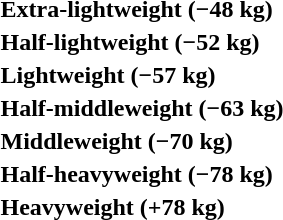<table>
<tr>
<th rowspan=2 style="text-align:left;">Extra-lightweight (−48 kg)<br></th>
<td rowspan=2></td>
<td rowspan=2></td>
<td></td>
</tr>
<tr>
<td></td>
</tr>
<tr>
<th rowspan=2 style="text-align:left;">Half-lightweight (−52 kg)<br></th>
<td rowspan=2></td>
<td rowspan=2></td>
<td></td>
</tr>
<tr>
<td></td>
</tr>
<tr>
<th rowspan=2 style="text-align:left;">Lightweight (−57 kg)<br></th>
<td rowspan=2></td>
<td rowspan=2></td>
<td></td>
</tr>
<tr>
<td></td>
</tr>
<tr>
<th rowspan=2 style="text-align:left;">Half-middleweight (−63 kg)<br></th>
<td rowspan=2></td>
<td rowspan=2></td>
<td></td>
</tr>
<tr>
<td></td>
</tr>
<tr>
<th rowspan=2 style="text-align:left;">Middleweight (−70 kg)<br></th>
<td rowspan=2></td>
<td rowspan=2></td>
<td></td>
</tr>
<tr>
<td></td>
</tr>
<tr>
<th rowspan=2 style="text-align:left;">Half-heavyweight (−78 kg)<br></th>
<td rowspan=2></td>
<td rowspan=2></td>
<td></td>
</tr>
<tr>
<td></td>
</tr>
<tr>
<th rowspan=2 style="text-align:left;">Heavyweight (+78 kg)<br></th>
<td rowspan=2></td>
<td rowspan=2></td>
<td></td>
</tr>
<tr>
<td></td>
</tr>
</table>
